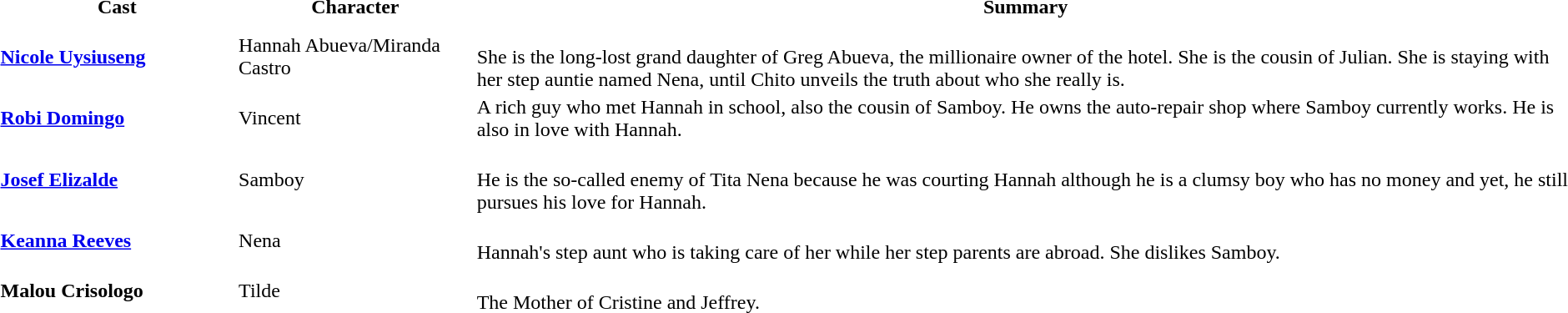<table border="0" align="center" width="100%">
<tr>
<th width="15%">Cast</th>
<th width="15%">Character</th>
<th width="15">Summary</th>
</tr>
<tr>
<td><strong><a href='#'>Nicole Uysiuseng</a></strong></td>
<td>Hannah Abueva/Miranda Castro</td>
<td><br>She is the long-lost grand daughter of Greg Abueva, the millionaire owner of the hotel. She is the cousin of Julian. She is staying with her step auntie named Nena, until Chito unveils the truth about who she really is.</td>
</tr>
<tr>
<td><strong><a href='#'>Robi Domingo</a></strong></td>
<td>Vincent</td>
<td>A rich guy who met Hannah in school, also the cousin of Samboy. He owns the auto-repair shop where Samboy currently works. He is also in love with Hannah.</td>
</tr>
<tr>
<td><strong><a href='#'>Josef Elizalde</a></strong></td>
<td>Samboy</td>
<td><br>He is the so-called enemy of Tita Nena because he was courting Hannah although he is a clumsy boy who has no money and yet, he still pursues his love for Hannah.</td>
</tr>
<tr>
<td><strong><a href='#'>Keanna Reeves</a></strong></td>
<td>Nena</td>
<td><br>Hannah's step aunt who is taking care of her while her step parents are abroad. She dislikes Samboy.</td>
</tr>
<tr>
<td><strong>Malou Crisologo</strong></td>
<td>Tilde</td>
<td><br>The Mother of Cristine and Jeffrey.</td>
</tr>
</table>
